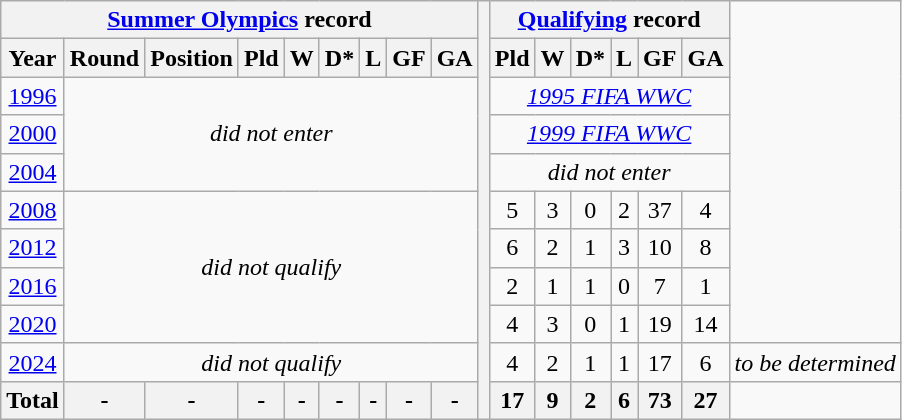<table class="wikitable" style="text-align: center;">
<tr>
<th colspan=9><a href='#'>Summer Olympics</a> record</th>
<th rowspan=12></th>
<th colspan=6><a href='#'>Qualifying</a> record</th>
</tr>
<tr>
<th>Year</th>
<th>Round</th>
<th>Position</th>
<th>Pld</th>
<th>W</th>
<th>D*</th>
<th>L</th>
<th>GF</th>
<th>GA</th>
<th>Pld</th>
<th>W</th>
<th>D*</th>
<th>L</th>
<th>GF</th>
<th>GA</th>
</tr>
<tr>
<td> <a href='#'>1996</a></td>
<td colspan=8 rowspan=3><em>did not enter</em></td>
<td colspan=6><em><a href='#'>1995 FIFA WWC</a></em></td>
</tr>
<tr>
<td> <a href='#'>2000</a></td>
<td colspan=6><em><a href='#'>1999 FIFA WWC</a></em></td>
</tr>
<tr>
<td> <a href='#'>2004</a></td>
<td colspan=6><em>did not enter</em></td>
</tr>
<tr>
<td> <a href='#'>2008</a></td>
<td colspan=8 rowspan=4><em>did not qualify</em></td>
<td>5</td>
<td>3</td>
<td>0</td>
<td>2</td>
<td>37</td>
<td>4</td>
</tr>
<tr>
<td> <a href='#'>2012</a></td>
<td>6</td>
<td>2</td>
<td>1</td>
<td>3</td>
<td>10</td>
<td>8</td>
</tr>
<tr>
<td> <a href='#'>2016</a></td>
<td>2</td>
<td>1</td>
<td>1</td>
<td>0</td>
<td>7</td>
<td>1</td>
</tr>
<tr>
<td> <a href='#'>2020</a></td>
<td>4</td>
<td>3</td>
<td>0</td>
<td>1</td>
<td>19</td>
<td>14</td>
</tr>
<tr>
<td> <a href='#'>2024</a></td>
<td colspan=8><em>did not qualify</em></td>
<td>4</td>
<td>2</td>
<td>1</td>
<td>1</td>
<td>17</td>
<td>6</td>
<td colspan=8><em>to be determined</em></td>
</tr>
<tr>
<th>Total</th>
<th>-</th>
<th>-</th>
<th>-</th>
<th>-</th>
<th>-</th>
<th>-</th>
<th>-</th>
<th>-</th>
<th>17</th>
<th>9</th>
<th>2</th>
<th>6</th>
<th>73</th>
<th>27</th>
</tr>
</table>
